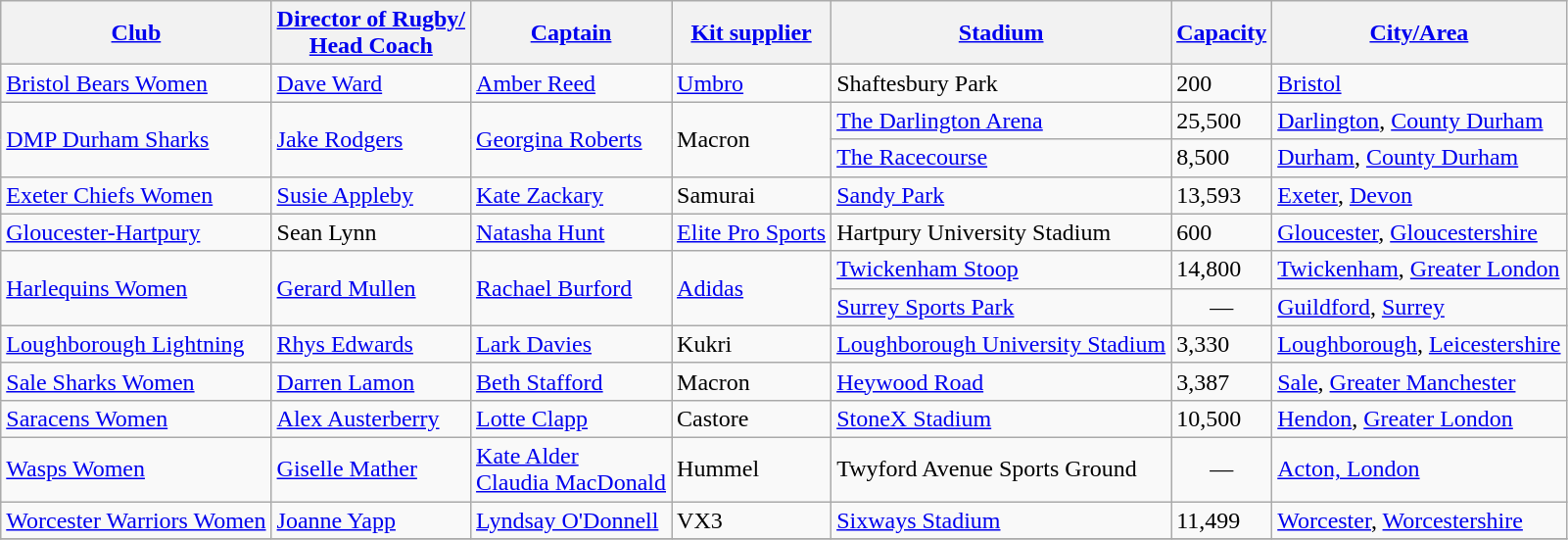<table class="wikitable sortable">
<tr>
<th><a href='#'>Club</a></th>
<th><a href='#'>Director of Rugby/<br>Head Coach</a></th>
<th><a href='#'>Captain</a></th>
<th><a href='#'>Kit supplier</a></th>
<th><a href='#'>Stadium</a></th>
<th><a href='#'>Capacity</a></th>
<th><a href='#'>City/Area</a></th>
</tr>
<tr>
<td><a href='#'>Bristol Bears Women</a></td>
<td> <a href='#'>Dave Ward</a></td>
<td> <a href='#'>Amber Reed</a></td>
<td><a href='#'>Umbro</a></td>
<td>Shaftesbury Park</td>
<td>200</td>
<td><a href='#'>Bristol</a></td>
</tr>
<tr>
<td rowspan=2><a href='#'>DMP Durham Sharks</a></td>
<td rowspan=2> <a href='#'>Jake Rodgers</a></td>
<td rowspan=2> <a href='#'>Georgina Roberts</a></td>
<td rowspan=2>Macron</td>
<td><a href='#'>The Darlington Arena</a></td>
<td>25,500</td>
<td><a href='#'>Darlington</a>, <a href='#'>County Durham</a></td>
</tr>
<tr>
<td><a href='#'>The Racecourse</a></td>
<td>8,500</td>
<td><a href='#'>Durham</a>, <a href='#'>County Durham</a></td>
</tr>
<tr>
<td><a href='#'>Exeter Chiefs Women</a></td>
<td> <a href='#'>Susie Appleby</a></td>
<td> <a href='#'>Kate Zackary</a></td>
<td>Samurai</td>
<td><a href='#'>Sandy Park</a></td>
<td>13,593</td>
<td><a href='#'>Exeter</a>, <a href='#'>Devon</a></td>
</tr>
<tr>
<td><a href='#'>Gloucester-Hartpury</a></td>
<td> Sean Lynn</td>
<td> <a href='#'>Natasha Hunt</a></td>
<td><a href='#'>Elite Pro Sports</a></td>
<td>Hartpury University Stadium</td>
<td>600</td>
<td><a href='#'>Gloucester</a>, <a href='#'>Gloucestershire</a></td>
</tr>
<tr>
<td rowspan=2><a href='#'>Harlequins Women</a></td>
<td rowspan=2> <a href='#'>Gerard Mullen</a></td>
<td rowspan=2> <a href='#'>Rachael Burford</a></td>
<td rowspan=2><a href='#'>Adidas</a></td>
<td><a href='#'>Twickenham Stoop</a></td>
<td>14,800</td>
<td><a href='#'>Twickenham</a>, <a href='#'>Greater London</a></td>
</tr>
<tr>
<td><a href='#'>Surrey Sports Park</a></td>
<td align=center>—</td>
<td><a href='#'>Guildford</a>, <a href='#'>Surrey</a></td>
</tr>
<tr>
<td><a href='#'>Loughborough Lightning</a></td>
<td> <a href='#'>Rhys Edwards</a></td>
<td> <a href='#'>Lark Davies</a></td>
<td>Kukri</td>
<td><a href='#'>Loughborough University Stadium</a></td>
<td>3,330</td>
<td><a href='#'>Loughborough</a>, <a href='#'>Leicestershire</a></td>
</tr>
<tr>
<td><a href='#'>Sale Sharks Women</a></td>
<td> <a href='#'>Darren Lamon</a></td>
<td> <a href='#'>Beth Stafford</a></td>
<td>Macron</td>
<td><a href='#'>Heywood Road</a></td>
<td>3,387</td>
<td><a href='#'>Sale</a>, <a href='#'>Greater Manchester</a></td>
</tr>
<tr>
<td><a href='#'>Saracens Women</a></td>
<td> <a href='#'>Alex Austerberry</a></td>
<td> <a href='#'>Lotte Clapp</a></td>
<td>Castore</td>
<td><a href='#'>StoneX Stadium</a></td>
<td>10,500</td>
<td><a href='#'>Hendon</a>, <a href='#'>Greater London</a></td>
</tr>
<tr>
<td><a href='#'>Wasps Women</a></td>
<td> <a href='#'>Giselle Mather</a></td>
<td> <a href='#'>Kate Alder</a><br> <a href='#'>Claudia MacDonald</a></td>
<td>Hummel</td>
<td>Twyford Avenue Sports Ground</td>
<td align=center>—</td>
<td><a href='#'>Acton, London</a></td>
</tr>
<tr>
<td><a href='#'>Worcester Warriors Women</a></td>
<td> <a href='#'>Joanne Yapp</a></td>
<td> <a href='#'>Lyndsay O'Donnell</a></td>
<td>VX3</td>
<td><a href='#'>Sixways Stadium</a></td>
<td>11,499</td>
<td><a href='#'>Worcester</a>, <a href='#'>Worcestershire</a></td>
</tr>
<tr>
</tr>
</table>
